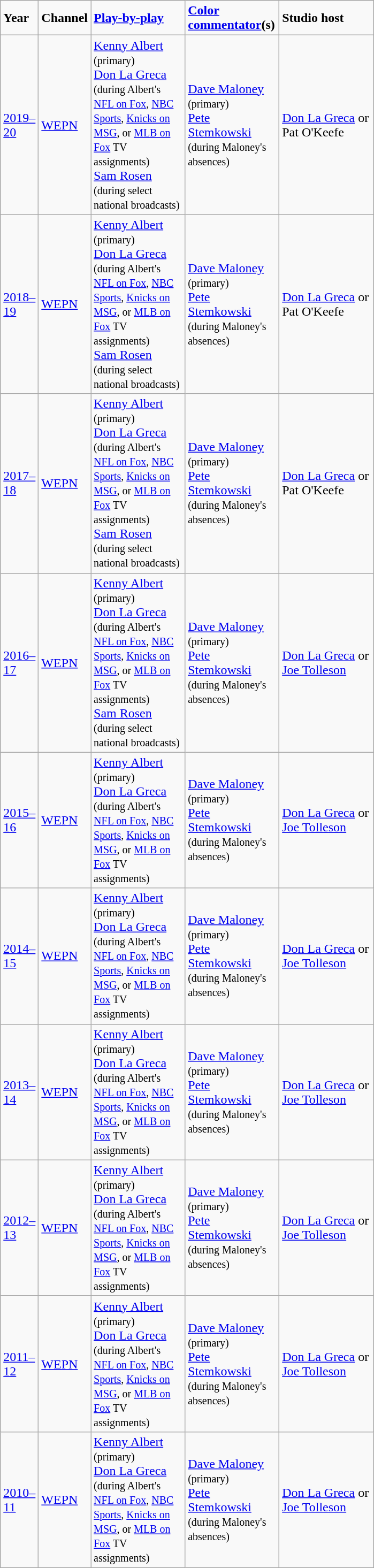<table class="wikitable">
<tr>
<td width="40"><strong>Year</strong></td>
<td width="40"><strong>Channel</strong></td>
<td width="110"><strong><a href='#'>Play-by-play</a></strong></td>
<td width="110"><strong><a href='#'>Color commentator</a>(s)</strong></td>
<td width="110"><strong>Studio host</strong></td>
</tr>
<tr>
<td><a href='#'>2019–20</a></td>
<td><a href='#'>WEPN</a></td>
<td><a href='#'>Kenny Albert</a> <small>(primary)</small><br><a href='#'>Don La Greca</a> <small>(during Albert's <a href='#'>NFL on Fox</a>, <a href='#'>NBC Sports</a>, <a href='#'>Knicks on MSG</a>, or <a href='#'>MLB on Fox</a> TV assignments)</small><br><a href='#'>Sam Rosen</a> <small>(during select national broadcasts)</small></td>
<td><a href='#'>Dave Maloney</a> <small>(primary)</small><br><a href='#'>Pete Stemkowski</a> <small>(during Maloney's absences)</small></td>
<td><a href='#'>Don La Greca</a> or Pat O'Keefe</td>
</tr>
<tr>
<td><a href='#'>2018–19</a></td>
<td><a href='#'>WEPN</a></td>
<td><a href='#'>Kenny Albert</a> <small>(primary)</small><br><a href='#'>Don La Greca</a> <small>(during Albert's <a href='#'>NFL on Fox</a>, <a href='#'>NBC Sports</a>, <a href='#'>Knicks on MSG</a>, or <a href='#'>MLB on Fox</a> TV assignments)</small><br><a href='#'>Sam Rosen</a> <small>(during select national broadcasts)</small></td>
<td><a href='#'>Dave Maloney</a> <small>(primary)</small><br><a href='#'>Pete Stemkowski</a> <small>(during Maloney's absences)</small></td>
<td><a href='#'>Don La Greca</a> or Pat O'Keefe</td>
</tr>
<tr>
<td><a href='#'>2017–18</a></td>
<td><a href='#'>WEPN</a></td>
<td><a href='#'>Kenny Albert</a> <small>(primary)</small><br><a href='#'>Don La Greca</a> <small>(during Albert's <a href='#'>NFL on Fox</a>, <a href='#'>NBC Sports</a>, <a href='#'>Knicks on MSG</a>, or <a href='#'>MLB on Fox</a> TV assignments)</small><br><a href='#'>Sam Rosen</a> <small>(during select national broadcasts)</small></td>
<td><a href='#'>Dave Maloney</a> <small>(primary)</small><br><a href='#'>Pete Stemkowski</a> <small>(during Maloney's absences)</small></td>
<td><a href='#'>Don La Greca</a> or Pat O'Keefe</td>
</tr>
<tr>
<td><a href='#'>2016–17</a></td>
<td><a href='#'>WEPN</a></td>
<td><a href='#'>Kenny Albert</a> <small>(primary)</small><br><a href='#'>Don La Greca</a> <small>(during Albert's <a href='#'>NFL on Fox</a>, <a href='#'>NBC Sports</a>, <a href='#'>Knicks on MSG</a>, or <a href='#'>MLB on Fox</a> TV assignments)</small><br><a href='#'>Sam Rosen</a> <small>(during select national broadcasts)</small></td>
<td><a href='#'>Dave Maloney</a> <small>(primary)</small><br><a href='#'>Pete Stemkowski</a> <small>(during Maloney's absences)</small></td>
<td><a href='#'>Don La Greca</a> or <a href='#'>Joe Tolleson</a></td>
</tr>
<tr>
<td><a href='#'>2015–16</a></td>
<td><a href='#'>WEPN</a></td>
<td><a href='#'>Kenny Albert</a> <small>(primary)</small><br><a href='#'>Don La Greca</a> <small>(during Albert's <a href='#'>NFL on Fox</a>, <a href='#'>NBC Sports</a>, <a href='#'>Knicks on MSG</a>, or <a href='#'>MLB on Fox</a> TV assignments)</small></td>
<td><a href='#'>Dave Maloney</a> <small>(primary)</small><br><a href='#'>Pete Stemkowski</a> <small>(during Maloney's absences)</small></td>
<td><a href='#'>Don La Greca</a> or <a href='#'>Joe Tolleson</a></td>
</tr>
<tr>
<td><a href='#'>2014–15</a></td>
<td><a href='#'>WEPN</a></td>
<td><a href='#'>Kenny Albert</a> <small>(primary)</small><br><a href='#'>Don La Greca</a> <small>(during Albert's <a href='#'>NFL on Fox</a>, <a href='#'>NBC Sports</a>, <a href='#'>Knicks on MSG</a>, or <a href='#'>MLB on Fox</a> TV assignments)</small></td>
<td><a href='#'>Dave Maloney</a> <small>(primary)</small><br><a href='#'>Pete Stemkowski</a> <small>(during Maloney's absences)</small></td>
<td><a href='#'>Don La Greca</a> or <a href='#'>Joe Tolleson</a></td>
</tr>
<tr>
<td><a href='#'>2013–14</a></td>
<td><a href='#'>WEPN</a></td>
<td><a href='#'>Kenny Albert</a> <small>(primary)</small><br><a href='#'>Don La Greca</a> <small>(during Albert's <a href='#'>NFL on Fox</a>, <a href='#'>NBC Sports</a>, <a href='#'>Knicks on MSG</a>, or <a href='#'>MLB on Fox</a> TV assignments)</small></td>
<td><a href='#'>Dave Maloney</a> <small>(primary)</small><br><a href='#'>Pete Stemkowski</a> <small>(during Maloney's absences)</small></td>
<td><a href='#'>Don La Greca</a> or <a href='#'>Joe Tolleson</a></td>
</tr>
<tr>
<td><a href='#'>2012–13</a></td>
<td><a href='#'>WEPN</a></td>
<td><a href='#'>Kenny Albert</a> <small>(primary)</small><br><a href='#'>Don La Greca</a> <small>(during Albert's <a href='#'>NFL on Fox</a>, <a href='#'>NBC Sports</a>, <a href='#'>Knicks on MSG</a>, or <a href='#'>MLB on Fox</a> TV assignments)</small></td>
<td><a href='#'>Dave Maloney</a> <small>(primary)</small><br><a href='#'>Pete Stemkowski</a> <small>(during Maloney's absences)</small></td>
<td><a href='#'>Don La Greca</a> or <a href='#'>Joe Tolleson</a></td>
</tr>
<tr>
<td><a href='#'>2011–12</a></td>
<td><a href='#'>WEPN</a></td>
<td><a href='#'>Kenny Albert</a> <small>(primary)</small><br><a href='#'>Don La Greca</a> <small>(during Albert's <a href='#'>NFL on Fox</a>, <a href='#'>NBC Sports</a>, <a href='#'>Knicks on MSG</a>, or <a href='#'>MLB on Fox</a> TV assignments)</small></td>
<td><a href='#'>Dave Maloney</a> <small>(primary)</small><br><a href='#'>Pete Stemkowski</a> <small>(during Maloney's absences)</small></td>
<td><a href='#'>Don La Greca</a> or <a href='#'>Joe Tolleson</a></td>
</tr>
<tr>
<td><a href='#'>2010–11</a></td>
<td><a href='#'>WEPN</a></td>
<td><a href='#'>Kenny Albert</a> <small>(primary)</small><br><a href='#'>Don La Greca</a> <small>(during Albert's <a href='#'>NFL on Fox</a>, <a href='#'>NBC Sports</a>, <a href='#'>Knicks on MSG</a>, or <a href='#'>MLB on Fox</a> TV assignments)</small></td>
<td><a href='#'>Dave Maloney</a> <small>(primary)</small><br><a href='#'>Pete Stemkowski</a> <small>(during Maloney's absences)</small></td>
<td><a href='#'>Don La Greca</a> or <a href='#'>Joe Tolleson</a></td>
</tr>
</table>
